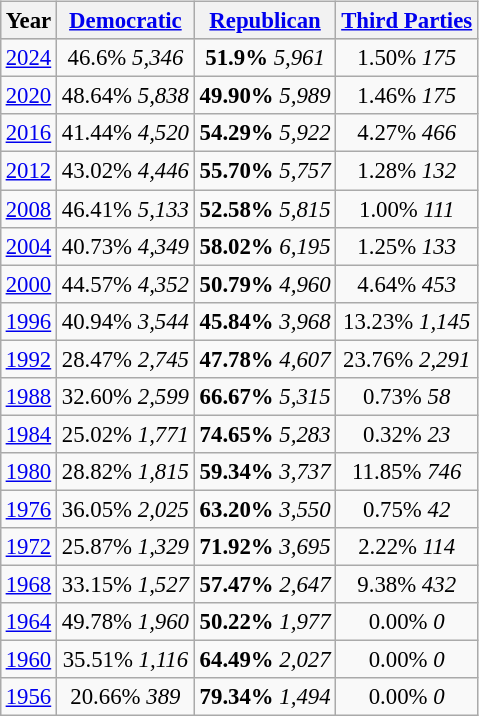<table class="wikitable"  style="float:right; margin:1em; font-size:95%;">
<tr style="background:lightgrey;">
<th>Year</th>
<th><a href='#'>Democratic</a></th>
<th><a href='#'>Republican</a></th>
<th><a href='#'>Third Parties</a></th>
</tr>
<tr>
<td align="center" ><a href='#'>2024</a></td>
<td align="center" >46.6% <em>5,346</em></td>
<td align="center" ><strong>51.9%</strong> <em>5,961</em></td>
<td align="center" >1.50% <em>175</em></td>
</tr>
<tr>
<td align="center" ><a href='#'>2020</a></td>
<td align="center" >48.64% <em>5,838</em></td>
<td align="center" ><strong>49.90%</strong> <em>5,989</em></td>
<td align="center" >1.46% <em>175</em></td>
</tr>
<tr>
<td align="center" ><a href='#'>2016</a></td>
<td align="center" >41.44% <em>4,520</em></td>
<td align="center" ><strong>54.29%</strong> <em>5,922</em></td>
<td align="center" >4.27% <em>466</em></td>
</tr>
<tr>
<td align="center" ><a href='#'>2012</a></td>
<td align="center" >43.02% <em>4,446</em></td>
<td align="center" ><strong>55.70%</strong> <em>5,757</em></td>
<td align="center" >1.28% <em>132</em></td>
</tr>
<tr>
<td align="center" ><a href='#'>2008</a></td>
<td align="center" >46.41% <em>5,133</em></td>
<td align="center" ><strong>52.58%</strong> <em>5,815</em></td>
<td align="center" >1.00% <em>111</em></td>
</tr>
<tr>
<td align="center" ><a href='#'>2004</a></td>
<td align="center" >40.73% <em>4,349</em></td>
<td align="center" ><strong>58.02%</strong> <em>6,195</em></td>
<td align="center" >1.25% <em>133</em></td>
</tr>
<tr>
<td align="center" ><a href='#'>2000</a></td>
<td align="center" >44.57% <em>4,352</em></td>
<td align="center" ><strong>50.79%</strong> <em>4,960</em></td>
<td align="center" >4.64% <em>453</em></td>
</tr>
<tr>
<td align="center" ><a href='#'>1996</a></td>
<td align="center" >40.94% <em>3,544</em></td>
<td align="center" ><strong>45.84%</strong> <em>3,968</em></td>
<td align="center" >13.23% <em>1,145</em></td>
</tr>
<tr>
<td align="center" ><a href='#'>1992</a></td>
<td align="center" >28.47% <em>2,745</em></td>
<td align="center" ><strong>47.78%</strong> <em>4,607</em></td>
<td align="center" >23.76% <em>2,291</em></td>
</tr>
<tr>
<td align="center" ><a href='#'>1988</a></td>
<td align="center" >32.60% <em>2,599</em></td>
<td align="center" ><strong>66.67%</strong> <em>5,315</em></td>
<td align="center" >0.73% <em>58</em></td>
</tr>
<tr>
<td align="center" ><a href='#'>1984</a></td>
<td align="center" >25.02% <em>1,771</em></td>
<td align="center" ><strong>74.65%</strong> <em>5,283</em></td>
<td align="center" >0.32% <em>23</em></td>
</tr>
<tr>
<td align="center" ><a href='#'>1980</a></td>
<td align="center" >28.82% <em>1,815</em></td>
<td align="center" ><strong>59.34%</strong> <em>3,737</em></td>
<td align="center" >11.85% <em>746</em></td>
</tr>
<tr>
<td align="center" ><a href='#'>1976</a></td>
<td align="center" >36.05% <em>2,025</em></td>
<td align="center" ><strong>63.20%</strong> <em>3,550</em></td>
<td align="center" >0.75% <em>42</em></td>
</tr>
<tr>
<td align="center" ><a href='#'>1972</a></td>
<td align="center" >25.87% <em>1,329</em></td>
<td align="center" ><strong>71.92%</strong> <em>3,695</em></td>
<td align="center" >2.22% <em>114</em></td>
</tr>
<tr>
<td align="center" ><a href='#'>1968</a></td>
<td align="center" >33.15% <em>1,527</em></td>
<td align="center" ><strong>57.47%</strong> <em>2,647</em></td>
<td align="center" >9.38% <em>432</em></td>
</tr>
<tr>
<td align="center" ><a href='#'>1964</a></td>
<td align="center" >49.78% <em>1,960</em></td>
<td align="center" ><strong>50.22%</strong> <em>1,977</em></td>
<td align="center" >0.00% <em>0</em></td>
</tr>
<tr>
<td align="center" ><a href='#'>1960</a></td>
<td align="center" >35.51% <em>1,116</em></td>
<td align="center" ><strong>64.49%</strong> <em>2,027</em></td>
<td align="center" >0.00% <em>0</em></td>
</tr>
<tr>
<td align="center" ><a href='#'>1956</a></td>
<td align="center" >20.66% <em>389</em></td>
<td align="center" ><strong>79.34%</strong> <em>1,494</em></td>
<td align="center" >0.00% <em>0</em></td>
</tr>
</table>
